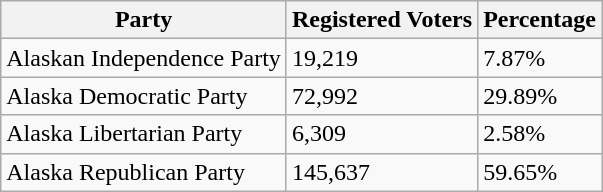<table class="wikitable">
<tr>
<th>Party</th>
<th>Registered Voters</th>
<th>Percentage</th>
</tr>
<tr>
<td>Alaskan Independence Party</td>
<td>19,219</td>
<td>7.87%</td>
</tr>
<tr>
<td>Alaska Democratic Party</td>
<td>72,992</td>
<td>29.89%</td>
</tr>
<tr>
<td>Alaska Libertarian Party</td>
<td>6,309</td>
<td>2.58%</td>
</tr>
<tr>
<td>Alaska Republican Party</td>
<td>145,637</td>
<td>59.65%</td>
</tr>
</table>
